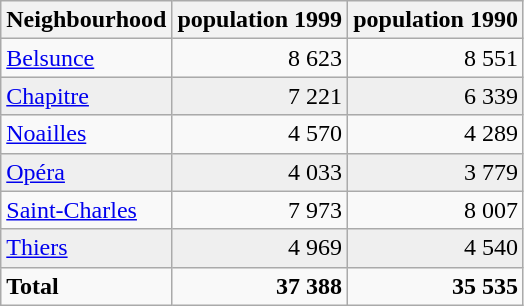<table class=wikitable>
<tr>
<th>Neighbourhood</th>
<th>population 1999</th>
<th>population 1990</th>
</tr>
<tr>
<td><a href='#'>Belsunce</a></td>
<td style="text-align:right;">8 623</td>
<td style="text-align:right;">8 551</td>
</tr>
<tr style="background:#EFEFEF">
<td><a href='#'>Chapitre</a></td>
<td style="text-align:right;">7 221</td>
<td style="text-align:right;">6 339</td>
</tr>
<tr>
<td><a href='#'>Noailles</a></td>
<td style="text-align:right;">4 570</td>
<td style="text-align:right;">4 289</td>
</tr>
<tr style="background:#EFEFEF">
<td><a href='#'>Opéra</a></td>
<td style="text-align:right;">4 033</td>
<td style="text-align:right;">3 779</td>
</tr>
<tr>
<td><a href='#'>Saint-Charles</a></td>
<td style="text-align:right;">7 973</td>
<td style="text-align:right;">8 007</td>
</tr>
<tr style="background:#EFEFEF">
<td><a href='#'>Thiers</a></td>
<td style="text-align:right;">4 969</td>
<td style="text-align:right;">4 540</td>
</tr>
<tr>
<td><strong>Total</strong></td>
<td style="text-align:right;"><strong>37 388</strong></td>
<td style="text-align:right;"><strong>35 535</strong></td>
</tr>
</table>
